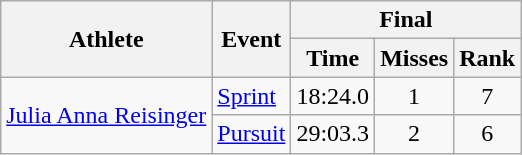<table class="wikitable">
<tr>
<th rowspan="2">Athlete</th>
<th rowspan="2">Event</th>
<th colspan="3">Final</th>
</tr>
<tr>
<th>Time</th>
<th>Misses</th>
<th>Rank</th>
</tr>
<tr>
<td rowspan="2"><a href='#'>Julia Anna Reisinger</a></td>
<td><a href='#'>Sprint</a></td>
<td align="center">18:24.0</td>
<td align="center">1</td>
<td align="center">7</td>
</tr>
<tr>
<td><a href='#'>Pursuit</a></td>
<td align="center">29:03.3</td>
<td align="center">2</td>
<td align="center">6</td>
</tr>
</table>
